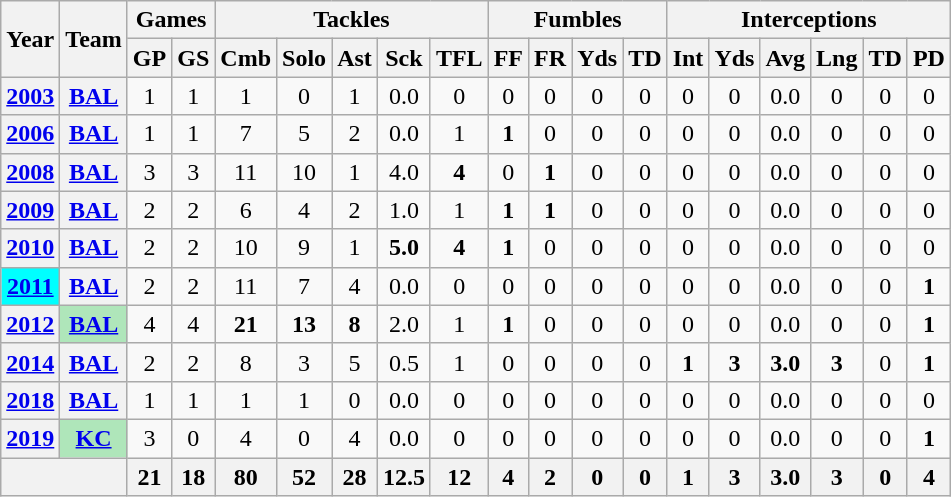<table class="wikitable" style="text-align:center;">
<tr>
<th rowspan="2">Year</th>
<th rowspan="2">Team</th>
<th colspan="2">Games</th>
<th colspan="5">Tackles</th>
<th colspan="4">Fumbles</th>
<th colspan="6">Interceptions</th>
</tr>
<tr>
<th>GP</th>
<th>GS</th>
<th>Cmb</th>
<th>Solo</th>
<th>Ast</th>
<th>Sck</th>
<th>TFL</th>
<th>FF</th>
<th>FR</th>
<th>Yds</th>
<th>TD</th>
<th>Int</th>
<th>Yds</th>
<th>Avg</th>
<th>Lng</th>
<th>TD</th>
<th>PD</th>
</tr>
<tr>
<th><a href='#'>2003</a></th>
<th><a href='#'>BAL</a></th>
<td>1</td>
<td>1</td>
<td>1</td>
<td>0</td>
<td>1</td>
<td>0.0</td>
<td>0</td>
<td>0</td>
<td>0</td>
<td>0</td>
<td>0</td>
<td>0</td>
<td>0</td>
<td>0.0</td>
<td>0</td>
<td>0</td>
<td>0</td>
</tr>
<tr>
<th><a href='#'>2006</a></th>
<th><a href='#'>BAL</a></th>
<td>1</td>
<td>1</td>
<td>7</td>
<td>5</td>
<td>2</td>
<td>0.0</td>
<td>1</td>
<td><strong>1</strong></td>
<td>0</td>
<td>0</td>
<td>0</td>
<td>0</td>
<td>0</td>
<td>0.0</td>
<td>0</td>
<td>0</td>
<td>0</td>
</tr>
<tr>
<th><a href='#'>2008</a></th>
<th><a href='#'>BAL</a></th>
<td>3</td>
<td>3</td>
<td>11</td>
<td>10</td>
<td>1</td>
<td>4.0</td>
<td><strong>4</strong></td>
<td>0</td>
<td><strong>1</strong></td>
<td>0</td>
<td>0</td>
<td>0</td>
<td>0</td>
<td>0.0</td>
<td>0</td>
<td>0</td>
<td>0</td>
</tr>
<tr>
<th><a href='#'>2009</a></th>
<th><a href='#'>BAL</a></th>
<td>2</td>
<td>2</td>
<td>6</td>
<td>4</td>
<td>2</td>
<td>1.0</td>
<td>1</td>
<td><strong>1</strong></td>
<td><strong>1</strong></td>
<td>0</td>
<td>0</td>
<td>0</td>
<td>0</td>
<td>0.0</td>
<td>0</td>
<td>0</td>
<td>0</td>
</tr>
<tr>
<th><a href='#'>2010</a></th>
<th><a href='#'>BAL</a></th>
<td>2</td>
<td>2</td>
<td>10</td>
<td>9</td>
<td>1</td>
<td><strong>5.0</strong></td>
<td><strong>4</strong></td>
<td><strong>1</strong></td>
<td>0</td>
<td>0</td>
<td>0</td>
<td>0</td>
<td>0</td>
<td>0.0</td>
<td>0</td>
<td>0</td>
<td>0</td>
</tr>
<tr>
<th style="background:#00ffff;"><a href='#'>2011</a></th>
<th><a href='#'>BAL</a></th>
<td>2</td>
<td>2</td>
<td>11</td>
<td>7</td>
<td>4</td>
<td>0.0</td>
<td>0</td>
<td>0</td>
<td>0</td>
<td>0</td>
<td>0</td>
<td>0</td>
<td>0</td>
<td>0.0</td>
<td>0</td>
<td>0</td>
<td><strong>1</strong></td>
</tr>
<tr>
<th><a href='#'>2012</a></th>
<th style="background:#afe6ba;"><a href='#'>BAL</a></th>
<td>4</td>
<td>4</td>
<td><strong>21</strong></td>
<td><strong>13</strong></td>
<td><strong>8</strong></td>
<td>2.0</td>
<td>1</td>
<td><strong>1</strong></td>
<td>0</td>
<td>0</td>
<td>0</td>
<td>0</td>
<td>0</td>
<td>0.0</td>
<td>0</td>
<td>0</td>
<td><strong>1</strong></td>
</tr>
<tr>
<th><a href='#'>2014</a></th>
<th><a href='#'>BAL</a></th>
<td>2</td>
<td>2</td>
<td>8</td>
<td>3</td>
<td>5</td>
<td>0.5</td>
<td>1</td>
<td>0</td>
<td>0</td>
<td>0</td>
<td>0</td>
<td><strong>1</strong></td>
<td><strong>3</strong></td>
<td><strong>3.0</strong></td>
<td><strong>3</strong></td>
<td>0</td>
<td><strong>1</strong></td>
</tr>
<tr>
<th><a href='#'>2018</a></th>
<th><a href='#'>BAL</a></th>
<td>1</td>
<td>1</td>
<td>1</td>
<td>1</td>
<td>0</td>
<td>0.0</td>
<td>0</td>
<td>0</td>
<td>0</td>
<td>0</td>
<td>0</td>
<td>0</td>
<td>0</td>
<td>0.0</td>
<td>0</td>
<td>0</td>
<td>0</td>
</tr>
<tr>
<th><a href='#'>2019</a></th>
<th style="background:#afe6ba"><a href='#'>KC</a></th>
<td>3</td>
<td>0</td>
<td>4</td>
<td>0</td>
<td>4</td>
<td>0.0</td>
<td>0</td>
<td>0</td>
<td>0</td>
<td>0</td>
<td>0</td>
<td>0</td>
<td>0</td>
<td>0.0</td>
<td>0</td>
<td>0</td>
<td><strong>1</strong></td>
</tr>
<tr>
<th colspan="2"></th>
<th>21</th>
<th>18</th>
<th>80</th>
<th>52</th>
<th>28</th>
<th>12.5</th>
<th>12</th>
<th>4</th>
<th>2</th>
<th>0</th>
<th>0</th>
<th>1</th>
<th>3</th>
<th>3.0</th>
<th>3</th>
<th>0</th>
<th>4</th>
</tr>
</table>
